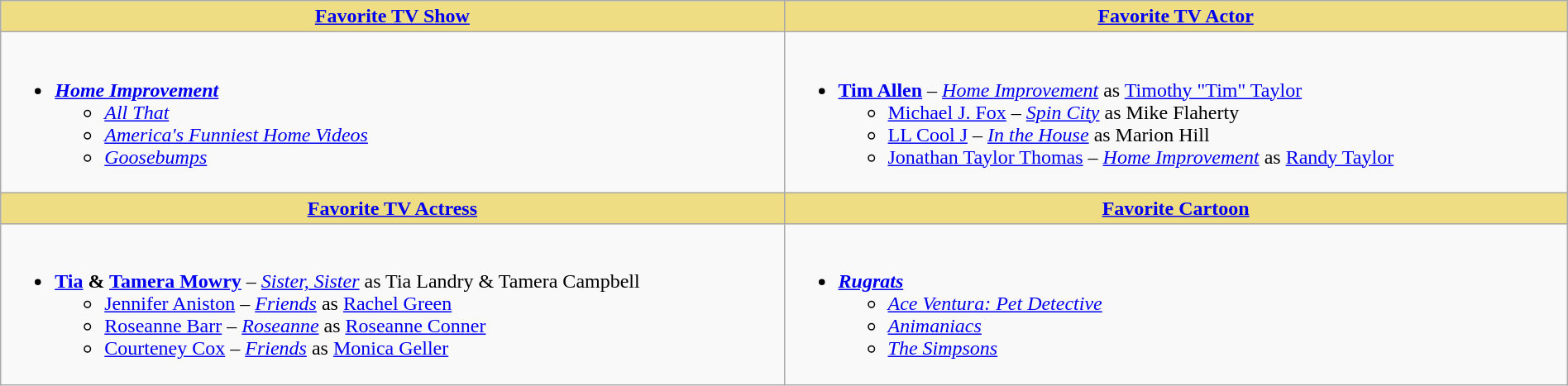<table class="wikitable" style="width:100%">
<tr>
<th style="background:#EEDD82; width:50%"><a href='#'>Favorite TV Show</a></th>
<th style="background:#EEDD82; width:50%"><a href='#'>Favorite TV Actor</a></th>
</tr>
<tr>
<td valign="top"><br><ul><li><strong><em><a href='#'>Home Improvement</a></em></strong><ul><li><em><a href='#'>All That</a></em></li><li><em><a href='#'>America's Funniest Home Videos</a></em></li><li><em><a href='#'>Goosebumps</a></em></li></ul></li></ul></td>
<td valign="top"><br><ul><li><strong><a href='#'>Tim Allen</a></strong> – <em><a href='#'>Home Improvement</a></em> as <a href='#'>Timothy "Tim" Taylor</a><ul><li><a href='#'>Michael J. Fox</a> – <em><a href='#'>Spin City</a></em> as Mike Flaherty</li><li><a href='#'>LL Cool J</a> – <em><a href='#'>In the House</a></em> as Marion Hill</li><li><a href='#'>Jonathan Taylor Thomas</a> – <em><a href='#'>Home Improvement</a></em> as <a href='#'>Randy Taylor</a></li></ul></li></ul></td>
</tr>
<tr>
<th style="background:#EEDD82; width:50%"><a href='#'>Favorite TV Actress</a></th>
<th style="background:#EEDD82; width:50%"><a href='#'>Favorite Cartoon</a></th>
</tr>
<tr>
<td valign="top"><br><ul><li><strong><a href='#'>Tia</a> & <a href='#'>Tamera Mowry</a></strong> – <em><a href='#'>Sister, Sister</a></em> as Tia Landry & Tamera Campbell<ul><li><a href='#'>Jennifer Aniston</a> – <em><a href='#'>Friends</a></em> as <a href='#'>Rachel Green</a></li><li><a href='#'>Roseanne Barr</a> – <em><a href='#'>Roseanne</a></em> as <a href='#'>Roseanne Conner</a></li><li><a href='#'>Courteney Cox</a> – <em><a href='#'>Friends</a></em> as <a href='#'>Monica Geller</a></li></ul></li></ul></td>
<td valign="top"><br><ul><li><strong><em><a href='#'>Rugrats</a></em></strong><ul><li><em><a href='#'>Ace Ventura: Pet Detective</a></em></li><li><em><a href='#'>Animaniacs</a></em></li><li><em><a href='#'>The Simpsons</a></em></li></ul></li></ul></td>
</tr>
</table>
